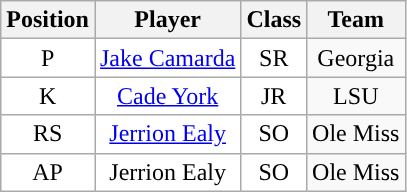<table class="wikitable sortable">
<tr>
<th>Position</th>
<th>Player</th>
<th>Class</th>
<th>Team</th>
</tr>
<tr style="text-align:center;">
<td style="background:white">P</td>
<td style="background:white"><a href='#'>Jake Camarda</a></td>
<td style="background:white">SR</td>
<td>Georgia</td>
</tr>
<tr style="text-align:center;">
<td style="background:white">K</td>
<td style="background:white"><a href='#'>Cade York</a></td>
<td style="background:white">JR</td>
<td>LSU</td>
</tr>
<tr style="text-align:center;">
<td style="background:white">RS</td>
<td style="background:white"><a href='#'>Jerrion Ealy</a></td>
<td style="background:white">SO</td>
<td>Ole Miss</td>
</tr>
<tr style="text-align:center;">
<td style="background:white">AP</td>
<td style="background:white">Jerrion Ealy</td>
<td style="background:white">SO</td>
<td>Ole Miss</td>
</tr>
</table>
